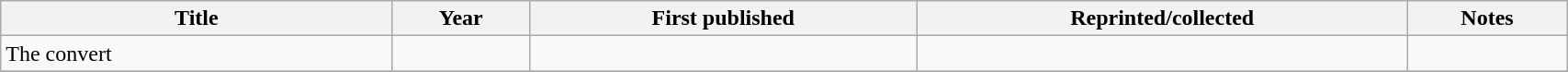<table class='wikitable sortable' width='90%'>
<tr>
<th width=25%>Title</th>
<th>Year</th>
<th>First published</th>
<th>Reprinted/collected</th>
<th>Notes</th>
</tr>
<tr>
<td data-sort-value="Convert">The convert</td>
<td></td>
<td></td>
<td></td>
<td></td>
</tr>
<tr>
</tr>
</table>
